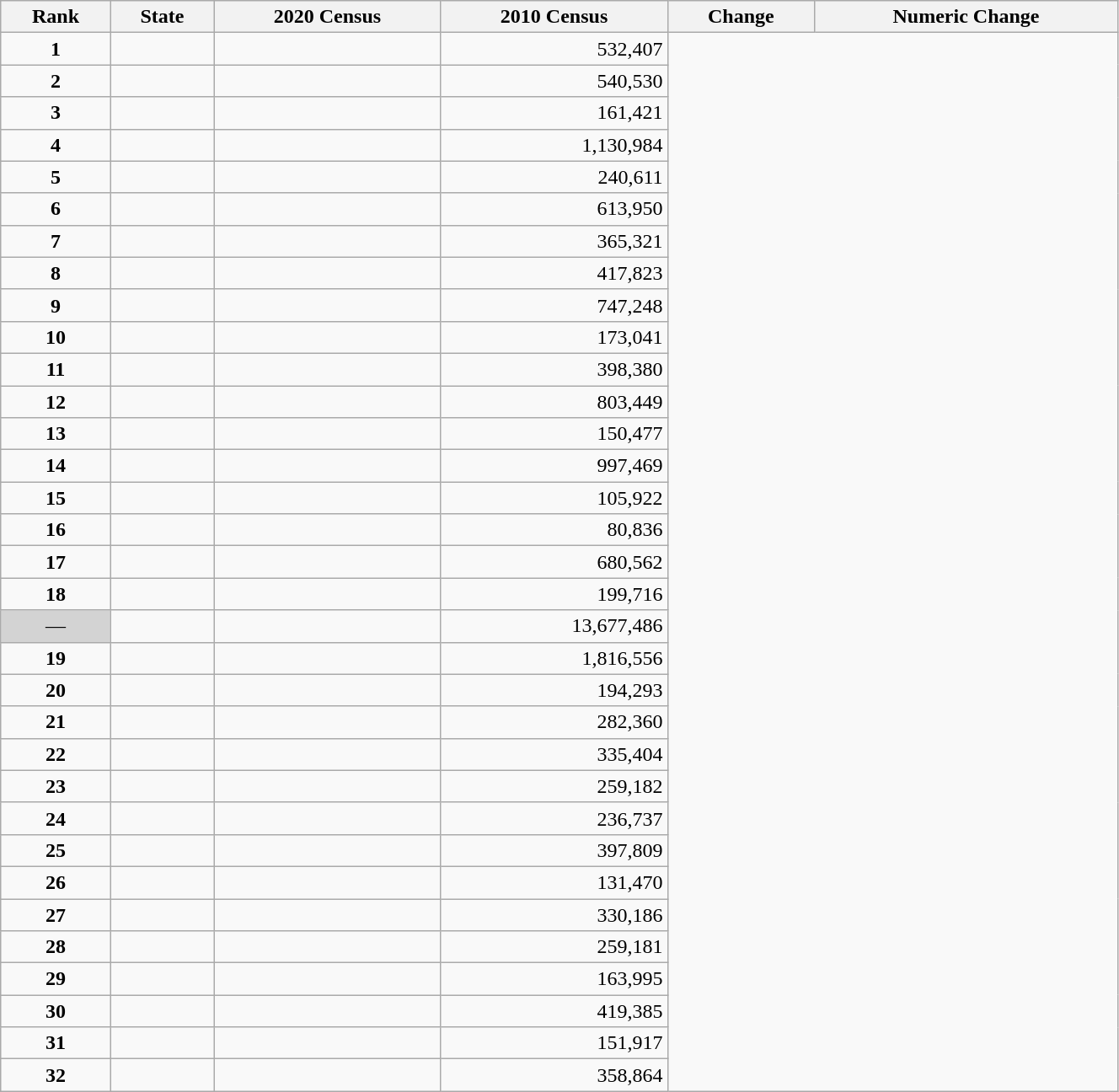<table align=center class="wikitable sortable" style="width:70%;">
<tr>
<th>Rank</th>
<th>State</th>
<th>2020 Census</th>
<th>2010 Census</th>
<th>Change</th>
<th>Numeric Change</th>
</tr>
<tr>
<td align=center><strong>1</strong></td>
<td><strong></strong></td>
<td></td>
<td align=right>532,407</td>
</tr>
<tr>
<td align=center><strong>2</strong></td>
<td><strong></strong></td>
<td></td>
<td align=right>540,530</td>
</tr>
<tr>
<td align=center><strong>3</strong></td>
<td><strong></strong></td>
<td></td>
<td align=right>161,421</td>
</tr>
<tr>
<td align=center><strong>4</strong></td>
<td><strong></strong></td>
<td></td>
<td align=right>1,130,984</td>
</tr>
<tr>
<td align=center><strong>5</strong></td>
<td><strong></strong></td>
<td></td>
<td align=right>240,611</td>
</tr>
<tr>
<td align=center><strong>6</strong></td>
<td><strong></strong></td>
<td></td>
<td align=right>613,950</td>
</tr>
<tr>
<td align=center><strong>7</strong></td>
<td><strong></strong></td>
<td></td>
<td align=right>365,321</td>
</tr>
<tr>
<td align=center><strong>8</strong></td>
<td><strong></strong></td>
<td></td>
<td align=right>417,823</td>
</tr>
<tr>
<td align=center><strong>9</strong></td>
<td><strong></strong></td>
<td></td>
<td align=right>747,248</td>
</tr>
<tr>
<td align=center><strong>10</strong></td>
<td><strong></strong></td>
<td></td>
<td align=right>173,041</td>
</tr>
<tr>
<td align=center><strong>11</strong></td>
<td><strong></strong></td>
<td></td>
<td align=right>398,380</td>
</tr>
<tr>
<td align=center><strong>12</strong></td>
<td><strong></strong></td>
<td></td>
<td align=right>803,449</td>
</tr>
<tr>
<td align=center><strong>13</strong></td>
<td><strong></strong></td>
<td></td>
<td align=right>150,477</td>
</tr>
<tr>
<td align=center><strong>14</strong></td>
<td><strong></strong></td>
<td></td>
<td align=right>997,469</td>
</tr>
<tr>
<td align=center><strong>15</strong></td>
<td><strong></strong></td>
<td></td>
<td align=right>105,922</td>
</tr>
<tr>
<td align=center><strong>16</strong></td>
<td><strong></strong></td>
<td></td>
<td align=right>80,836</td>
</tr>
<tr>
<td align=center><strong>17</strong></td>
<td><strong></strong></td>
<td></td>
<td align=right>680,562</td>
</tr>
<tr>
<td align=center><strong>18</strong></td>
<td><strong></strong></td>
<td></td>
<td align=right>199,716</td>
</tr>
<tr>
<td bgcolor="#D3D3D3" align=center>—</td>
<td><strong></strong></td>
<td></td>
<td align=right>13,677,486</td>
</tr>
<tr>
<td align=center><strong>19</strong></td>
<td><strong></strong></td>
<td></td>
<td align=right>1,816,556</td>
</tr>
<tr>
<td align=center><strong>20</strong></td>
<td><strong></strong></td>
<td></td>
<td align=right>194,293</td>
</tr>
<tr>
<td align=center><strong>21</strong></td>
<td><strong></strong></td>
<td></td>
<td align=right>282,360</td>
</tr>
<tr>
<td align=center><strong>22</strong></td>
<td><strong></strong></td>
<td></td>
<td align=right>335,404</td>
</tr>
<tr>
<td align=center><strong>23</strong></td>
<td><strong></strong></td>
<td></td>
<td align=right>259,182</td>
</tr>
<tr>
<td align=center><strong>24</strong></td>
<td><strong></strong></td>
<td></td>
<td align=right>236,737</td>
</tr>
<tr>
<td align=center><strong>25</strong></td>
<td><strong></strong></td>
<td></td>
<td align=right>397,809</td>
</tr>
<tr>
<td align=center><strong>26</strong></td>
<td><strong></strong></td>
<td></td>
<td align=right>131,470</td>
</tr>
<tr>
<td align=center><strong>27</strong></td>
<td><strong></strong></td>
<td></td>
<td align=right>330,186</td>
</tr>
<tr>
<td align=center><strong>28</strong></td>
<td><strong></strong></td>
<td></td>
<td align=right>259,181</td>
</tr>
<tr>
<td align=center><strong>29</strong></td>
<td><strong></strong></td>
<td></td>
<td align=right>163,995</td>
</tr>
<tr>
<td align=center><strong>30</strong></td>
<td><strong></strong></td>
<td></td>
<td align=right>419,385</td>
</tr>
<tr>
<td align=center><strong>31</strong></td>
<td><strong></strong></td>
<td></td>
<td align=right>151,917</td>
</tr>
<tr>
<td align=center><strong>32</strong></td>
<td><strong></strong></td>
<td></td>
<td align=right>358,864</td>
</tr>
</table>
